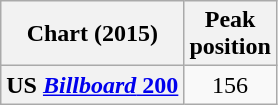<table class="wikitable plainrowheaders" style="text-align:center">
<tr>
<th scope="col">Chart (2015)</th>
<th scope="col">Peak<br>position</th>
</tr>
<tr>
<th scope="row">US <a href='#'><em>Billboard</em> 200</a></th>
<td>156</td>
</tr>
</table>
